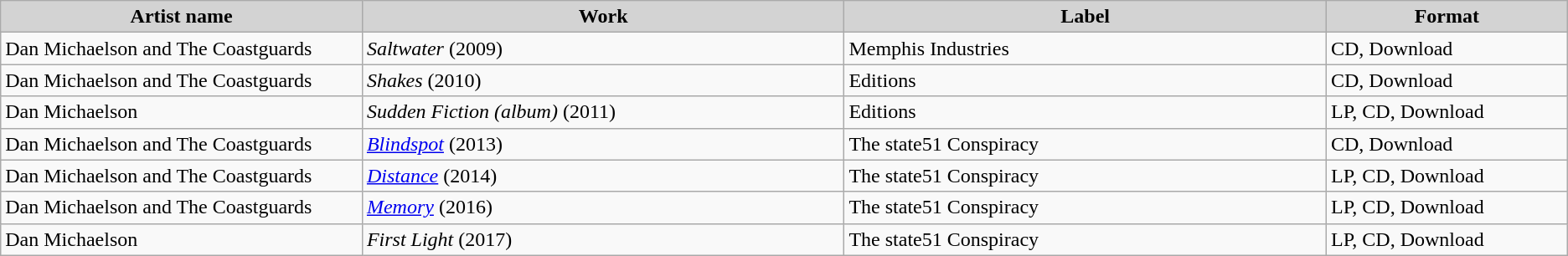<table class="wikitable">
<tr>
<th style="width:15%; background:lightgrey;">Artist name</th>
<th style="width:20%; background:lightgrey;">Work</th>
<th style="width:20%; background:lightgrey;">Label</th>
<th style="width:10%; background:lightgrey;">Format</th>
</tr>
<tr>
<td>Dan Michaelson and The Coastguards</td>
<td><em>Saltwater</em> (2009)</td>
<td>Memphis Industries</td>
<td>CD, Download</td>
</tr>
<tr>
<td>Dan Michaelson and The Coastguards</td>
<td><em>Shakes</em> (2010)</td>
<td>Editions</td>
<td>CD, Download</td>
</tr>
<tr>
<td>Dan Michaelson</td>
<td><em>Sudden Fiction (album)</em> (2011)</td>
<td>Editions</td>
<td>LP, CD, Download</td>
</tr>
<tr>
<td>Dan Michaelson and The Coastguards</td>
<td><em><a href='#'>Blindspot</a></em> (2013)</td>
<td>The state51 Conspiracy</td>
<td>CD, Download</td>
</tr>
<tr>
<td>Dan Michaelson and The Coastguards</td>
<td><em><a href='#'>Distance</a></em> (2014)</td>
<td>The state51 Conspiracy</td>
<td>LP, CD, Download</td>
</tr>
<tr>
<td>Dan Michaelson and The Coastguards</td>
<td><em><a href='#'>Memory</a></em> (2016)</td>
<td>The state51 Conspiracy</td>
<td>LP, CD, Download</td>
</tr>
<tr>
<td>Dan Michaelson</td>
<td><em>First Light</em> (2017)</td>
<td>The state51 Conspiracy</td>
<td>LP, CD, Download</td>
</tr>
</table>
